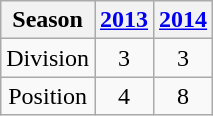<table class="wikitable" style="text-align: Center;">
<tr>
<th>Season</th>
<th><a href='#'>2013</a></th>
<th><a href='#'>2014</a></th>
</tr>
<tr>
<td>Division</td>
<td>3</td>
<td>3</td>
</tr>
<tr>
<td>Position</td>
<td>4</td>
<td>8</td>
</tr>
</table>
